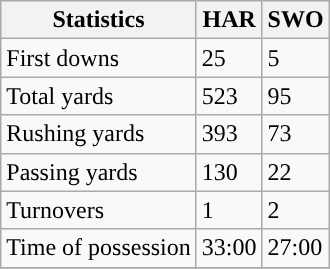<table class="wikitable" style="float: left;">
<tr>
<th>Statistics</th>
<th>HAR</th>
<th>SWO</th>
</tr>
<tr>
<td>First downs</td>
<td>25</td>
<td>5</td>
</tr>
<tr>
<td>Total yards</td>
<td>523</td>
<td>95</td>
</tr>
<tr>
<td>Rushing yards</td>
<td>393</td>
<td>73</td>
</tr>
<tr>
<td>Passing yards</td>
<td>130</td>
<td>22</td>
</tr>
<tr>
<td>Turnovers</td>
<td>1</td>
<td>2</td>
</tr>
<tr>
<td>Time of possession</td>
<td>33:00</td>
<td>27:00</td>
</tr>
<tr>
</tr>
</table>
